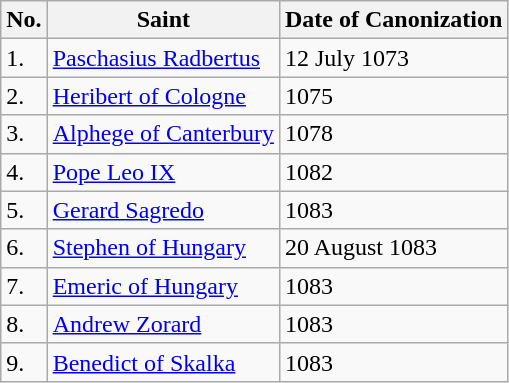<table class="wikitable">
<tr>
<th>No.</th>
<th>Saint</th>
<th>Date of Canonization</th>
</tr>
<tr>
<td>1.</td>
<td><a href='#'>Paschasius Radbertus</a></td>
<td>12 July 1073</td>
</tr>
<tr>
<td>2.</td>
<td><a href='#'>Heribert of Cologne</a></td>
<td>1075</td>
</tr>
<tr>
<td>3.</td>
<td><a href='#'>Alphege of Canterbury</a></td>
<td>1078</td>
</tr>
<tr>
<td>4.</td>
<td><a href='#'>Pope Leo IX</a></td>
<td>1082</td>
</tr>
<tr>
<td>5.</td>
<td><a href='#'>Gerard Sagredo</a></td>
<td>1083</td>
</tr>
<tr>
<td>6.</td>
<td><a href='#'>Stephen of Hungary</a></td>
<td>20 August 1083</td>
</tr>
<tr>
<td>7.</td>
<td><a href='#'>Emeric of Hungary</a></td>
<td>1083</td>
</tr>
<tr>
<td>8.</td>
<td><a href='#'>Andrew Zorard</a></td>
<td>1083</td>
</tr>
<tr>
<td>9.</td>
<td><a href='#'>Benedict of Skalka</a></td>
<td>1083</td>
</tr>
</table>
